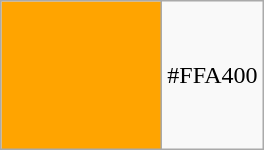<table class="wikitable floatright"| height = 100>
<tr>
<td bgcolor = "#ffa400" width = 100></td>
<td>#FFA400<br></td>
</tr>
</table>
